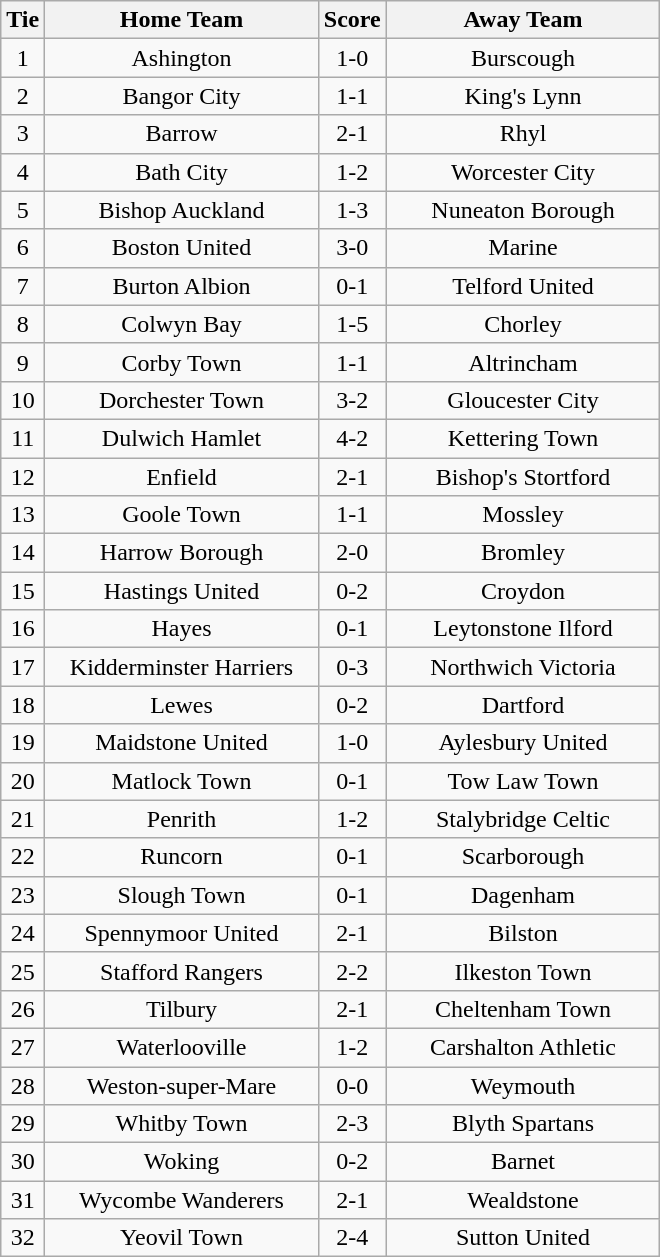<table class="wikitable" style="text-align:center;">
<tr>
<th width=20>Tie</th>
<th width=175>Home Team</th>
<th width=20>Score</th>
<th width=175>Away Team</th>
</tr>
<tr>
<td>1</td>
<td>Ashington</td>
<td>1-0</td>
<td>Burscough</td>
</tr>
<tr>
<td>2</td>
<td>Bangor City</td>
<td>1-1</td>
<td>King's Lynn</td>
</tr>
<tr>
<td>3</td>
<td>Barrow</td>
<td>2-1</td>
<td>Rhyl</td>
</tr>
<tr>
<td>4</td>
<td>Bath City</td>
<td>1-2</td>
<td>Worcester City</td>
</tr>
<tr>
<td>5</td>
<td>Bishop Auckland</td>
<td>1-3</td>
<td>Nuneaton Borough</td>
</tr>
<tr>
<td>6</td>
<td>Boston United</td>
<td>3-0</td>
<td>Marine</td>
</tr>
<tr>
<td>7</td>
<td>Burton Albion</td>
<td>0-1</td>
<td>Telford United</td>
</tr>
<tr>
<td>8</td>
<td>Colwyn Bay</td>
<td>1-5</td>
<td>Chorley</td>
</tr>
<tr>
<td>9</td>
<td>Corby Town</td>
<td>1-1</td>
<td>Altrincham</td>
</tr>
<tr>
<td>10</td>
<td>Dorchester Town</td>
<td>3-2</td>
<td>Gloucester City</td>
</tr>
<tr>
<td>11</td>
<td>Dulwich Hamlet</td>
<td>4-2</td>
<td>Kettering Town</td>
</tr>
<tr>
<td>12</td>
<td>Enfield</td>
<td>2-1</td>
<td>Bishop's Stortford</td>
</tr>
<tr>
<td>13</td>
<td>Goole Town</td>
<td>1-1</td>
<td>Mossley</td>
</tr>
<tr>
<td>14</td>
<td>Harrow Borough</td>
<td>2-0</td>
<td>Bromley</td>
</tr>
<tr>
<td>15</td>
<td>Hastings United</td>
<td>0-2</td>
<td>Croydon</td>
</tr>
<tr>
<td>16</td>
<td>Hayes</td>
<td>0-1</td>
<td>Leytonstone Ilford</td>
</tr>
<tr>
<td>17</td>
<td>Kidderminster Harriers</td>
<td>0-3</td>
<td>Northwich Victoria</td>
</tr>
<tr>
<td>18</td>
<td>Lewes</td>
<td>0-2</td>
<td>Dartford</td>
</tr>
<tr>
<td>19</td>
<td>Maidstone United</td>
<td>1-0</td>
<td>Aylesbury United</td>
</tr>
<tr>
<td>20</td>
<td>Matlock Town</td>
<td>0-1</td>
<td>Tow Law Town</td>
</tr>
<tr>
<td>21</td>
<td>Penrith</td>
<td>1-2</td>
<td>Stalybridge Celtic</td>
</tr>
<tr>
<td>22</td>
<td>Runcorn</td>
<td>0-1</td>
<td>Scarborough</td>
</tr>
<tr>
<td>23</td>
<td>Slough Town</td>
<td>0-1</td>
<td>Dagenham</td>
</tr>
<tr>
<td>24</td>
<td>Spennymoor United</td>
<td>2-1</td>
<td>Bilston</td>
</tr>
<tr>
<td>25</td>
<td>Stafford Rangers</td>
<td>2-2</td>
<td>Ilkeston Town</td>
</tr>
<tr>
<td>26</td>
<td>Tilbury</td>
<td>2-1</td>
<td>Cheltenham Town</td>
</tr>
<tr>
<td>27</td>
<td>Waterlooville</td>
<td>1-2</td>
<td>Carshalton Athletic</td>
</tr>
<tr>
<td>28</td>
<td>Weston-super-Mare</td>
<td>0-0</td>
<td>Weymouth</td>
</tr>
<tr>
<td>29</td>
<td>Whitby Town</td>
<td>2-3</td>
<td>Blyth Spartans</td>
</tr>
<tr>
<td>30</td>
<td>Woking</td>
<td>0-2</td>
<td>Barnet</td>
</tr>
<tr>
<td>31</td>
<td>Wycombe Wanderers</td>
<td>2-1</td>
<td>Wealdstone</td>
</tr>
<tr>
<td>32</td>
<td>Yeovil Town</td>
<td>2-4</td>
<td>Sutton United</td>
</tr>
</table>
